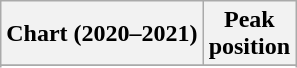<table class="wikitable sortable plainrowheaders" style="text-align:center">
<tr>
<th scope="col">Chart (2020–2021)</th>
<th scope="col">Peak<br>position</th>
</tr>
<tr>
</tr>
<tr>
</tr>
<tr>
</tr>
<tr>
</tr>
<tr>
</tr>
<tr>
</tr>
<tr>
</tr>
</table>
